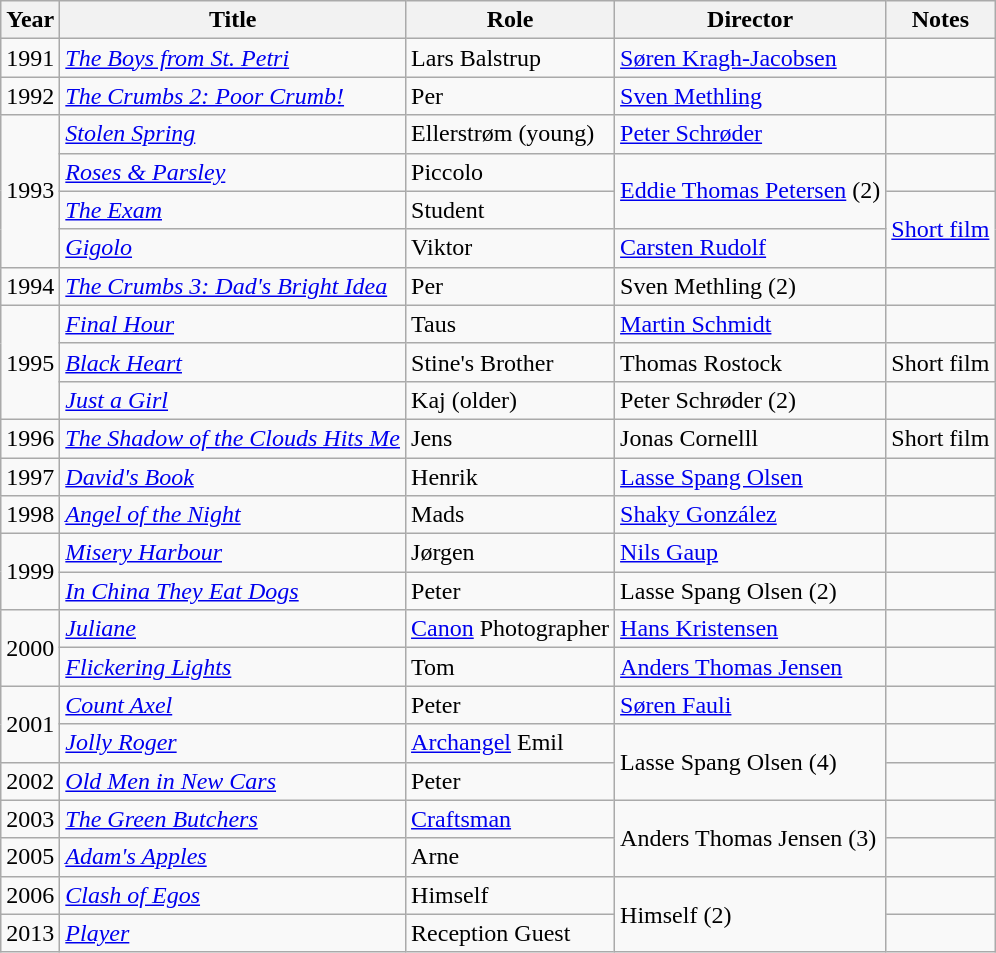<table class="wikitable sortable">
<tr>
<th>Year</th>
<th>Title</th>
<th>Role</th>
<th>Director</th>
<th>Notes</th>
</tr>
<tr>
<td>1991</td>
<td><em><a href='#'>The Boys from St. Petri</a></em></td>
<td>Lars Balstrup</td>
<td><a href='#'>Søren Kragh-Jacobsen</a></td>
<td></td>
</tr>
<tr>
<td>1992</td>
<td><em><a href='#'>The Crumbs 2: Poor Crumb!</a></em></td>
<td>Per</td>
<td><a href='#'>Sven Methling</a></td>
<td></td>
</tr>
<tr>
<td rowspan="4">1993</td>
<td><em><a href='#'>Stolen Spring</a></em></td>
<td>Ellerstrøm (young)</td>
<td><a href='#'>Peter Schrøder</a></td>
<td></td>
</tr>
<tr>
<td><em><a href='#'>Roses & Parsley</a></em></td>
<td>Piccolo</td>
<td rowspan="2"><a href='#'>Eddie Thomas Petersen</a> (2)</td>
<td></td>
</tr>
<tr>
<td><em><a href='#'>The Exam</a></em></td>
<td>Student</td>
<td rowspan="2"><a href='#'>Short film</a></td>
</tr>
<tr>
<td><em><a href='#'>Gigolo</a></em></td>
<td>Viktor</td>
<td><a href='#'>Carsten Rudolf</a></td>
</tr>
<tr>
<td>1994</td>
<td><em><a href='#'>The Crumbs 3: Dad's Bright Idea</a></em></td>
<td>Per</td>
<td>Sven Methling (2)</td>
<td></td>
</tr>
<tr>
<td rowspan="3">1995</td>
<td><em><a href='#'>Final Hour</a></em></td>
<td>Taus</td>
<td><a href='#'>Martin Schmidt</a></td>
<td></td>
</tr>
<tr>
<td><em><a href='#'>Black Heart</a></em></td>
<td>Stine's Brother</td>
<td>Thomas Rostock</td>
<td>Short film</td>
</tr>
<tr>
<td><em><a href='#'>Just a Girl</a></em></td>
<td>Kaj (older)</td>
<td>Peter Schrøder (2)</td>
<td></td>
</tr>
<tr>
<td>1996</td>
<td><em><a href='#'>The Shadow of the Clouds Hits Me</a></em></td>
<td>Jens</td>
<td>Jonas Cornelll</td>
<td>Short film</td>
</tr>
<tr>
<td>1997</td>
<td><em><a href='#'>David's Book</a></em></td>
<td>Henrik</td>
<td><a href='#'>Lasse Spang Olsen</a></td>
<td></td>
</tr>
<tr>
<td>1998</td>
<td><em><a href='#'>Angel of the Night</a></em></td>
<td>Mads</td>
<td><a href='#'>Shaky González</a></td>
<td></td>
</tr>
<tr>
<td rowspan="2">1999</td>
<td><em><a href='#'>Misery Harbour</a></em></td>
<td>Jørgen</td>
<td><a href='#'>Nils Gaup</a></td>
<td></td>
</tr>
<tr>
<td><em><a href='#'>In China They Eat Dogs</a></em></td>
<td>Peter</td>
<td>Lasse Spang Olsen (2)</td>
<td></td>
</tr>
<tr>
<td rowspan="2">2000</td>
<td><em><a href='#'>Juliane</a></em></td>
<td><a href='#'>Canon</a> Photographer</td>
<td><a href='#'>Hans Kristensen</a></td>
<td></td>
</tr>
<tr>
<td><em><a href='#'>Flickering Lights</a></em></td>
<td>Tom</td>
<td><a href='#'>Anders Thomas Jensen</a></td>
<td></td>
</tr>
<tr>
<td rowspan="2">2001</td>
<td><em><a href='#'>Count Axel</a></em></td>
<td>Peter</td>
<td><a href='#'>Søren Fauli</a></td>
<td></td>
</tr>
<tr>
<td><em><a href='#'>Jolly Roger</a></em></td>
<td><a href='#'>Archangel</a> Emil</td>
<td rowspan="2">Lasse Spang Olsen (4)</td>
<td></td>
</tr>
<tr>
<td>2002</td>
<td><em><a href='#'>Old Men in New Cars</a></em></td>
<td>Peter</td>
<td></td>
</tr>
<tr>
<td>2003</td>
<td><em><a href='#'>The Green Butchers</a></em></td>
<td><a href='#'>Craftsman</a></td>
<td rowspan="2">Anders Thomas Jensen (3)</td>
<td></td>
</tr>
<tr>
<td>2005</td>
<td><em><a href='#'>Adam's Apples</a></em></td>
<td>Arne</td>
<td></td>
</tr>
<tr>
<td>2006</td>
<td><em><a href='#'>Clash of Egos</a></em></td>
<td>Himself</td>
<td rowspan="2">Himself (2)</td>
<td></td>
</tr>
<tr>
<td>2013</td>
<td><em><a href='#'>Player</a></em></td>
<td>Reception Guest</td>
<td></td>
</tr>
</table>
